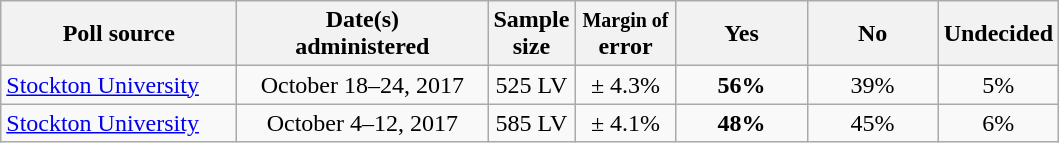<table class="wikitable">
<tr>
<th style="width:150px;">Poll source</th>
<th style="width:160px;">Date(s)<br>administered</th>
<th>Sample<br>size</th>
<th style="width:60px;"><small>Margin of</small> error</th>
<th style="width:80px;">Yes </th>
<th style="width:80px;">No </th>
<th>Undecided</th>
</tr>
<tr>
<td><a href='#'>Stockton University</a></td>
<td align="center">October 18–24, 2017</td>
<td align="center">525 LV</td>
<td align="center">± 4.3%</td>
<td align="center" ><strong>56%</strong></td>
<td align="center">39%</td>
<td align="center">5%</td>
</tr>
<tr>
<td><a href='#'>Stockton University</a></td>
<td align="center">October 4–12, 2017</td>
<td align="center">585 LV</td>
<td align="center">± 4.1%</td>
<td align="center" ><strong>48%</strong></td>
<td align="center">45%</td>
<td align="center">6%</td>
</tr>
</table>
